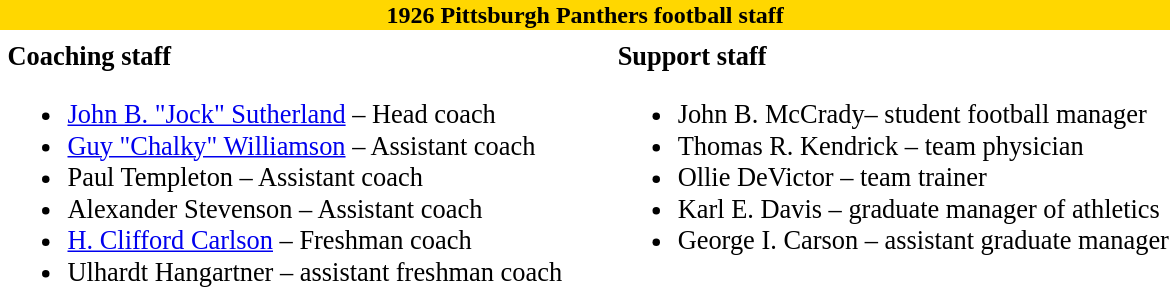<table class="toccolours" style="text-align: left;">
<tr>
<th colspan="10" style="background:gold; color:dark blue; text-align: center;"><strong>1926 Pittsburgh Panthers football staff</strong></th>
</tr>
<tr>
<td colspan="10" align="right"></td>
</tr>
<tr>
<td valign="top"></td>
<td style="font-size: 110%;" valign="top"><strong>Coaching staff</strong><br><ul><li><a href='#'>John B. "Jock" Sutherland</a> – Head coach</li><li><a href='#'>Guy "Chalky" Williamson</a> – Assistant coach</li><li>Paul Templeton – Assistant coach</li><li>Alexander Stevenson – Assistant coach</li><li><a href='#'>H. Clifford Carlson</a> – Freshman coach</li><li>Ulhardt Hangartner – assistant freshman coach</li></ul></td>
<td width="25"></td>
<td valign="top"></td>
<td style="font-size: 110%;" valign="top"><strong>Support staff</strong><br><ul><li>John B. McCrady– student football manager</li><li>Thomas R. Kendrick – team physician</li><li>Ollie DeVictor – team trainer</li><li>Karl E. Davis – graduate manager of athletics</li><li>George I. Carson – assistant graduate manager</li></ul></td>
</tr>
</table>
